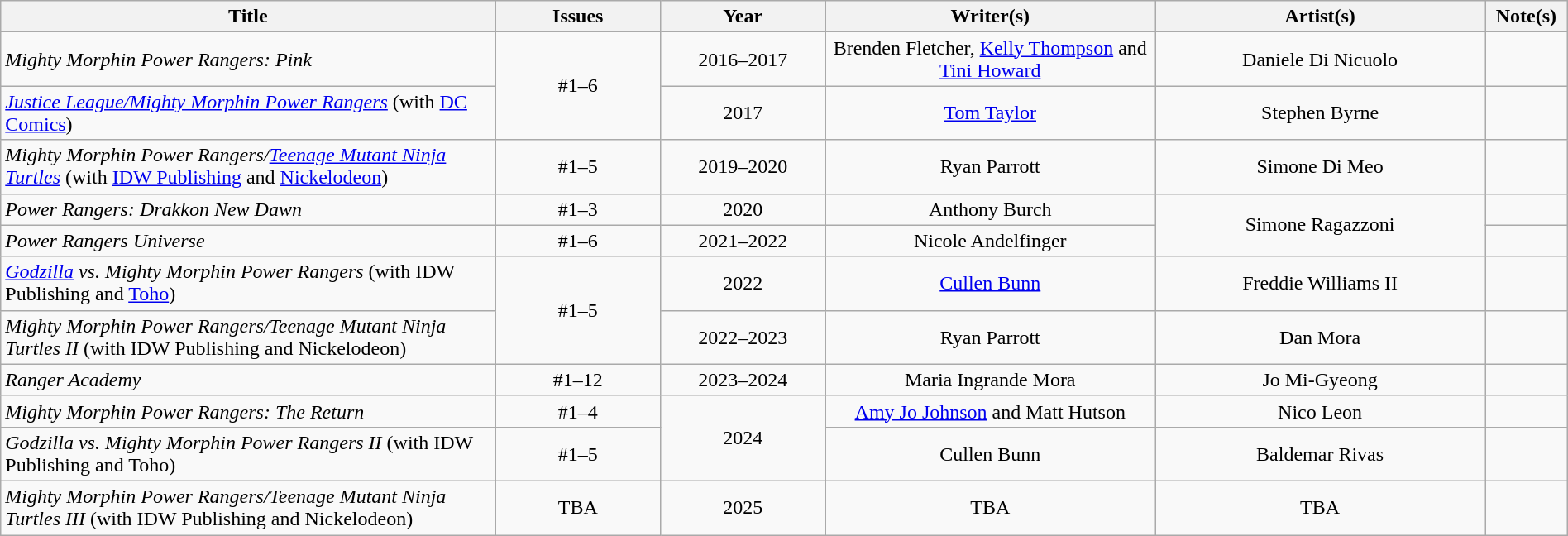<table class="wikitable" style="text-align: center; width:100%">
<tr>
<th scope="col" width="30%">Title</th>
<th scope="col" width="10%">Issues</th>
<th scope="col" width="10%">Year</th>
<th scope="col" width="20%">Writer(s)</th>
<th scope="col" width="20%">Artist(s)</th>
<th scope="col" width="05%">Note(s)</th>
</tr>
<tr>
<td style="text-align: left"><em>Mighty Morphin Power Rangers: Pink</em></td>
<td rowspan="2">#1–6</td>
<td>2016–2017</td>
<td>Brenden Fletcher, <a href='#'>Kelly Thompson</a> and <a href='#'>Tini Howard</a></td>
<td>Daniele Di Nicuolo</td>
<td></td>
</tr>
<tr>
<td style="text-align: left"><em><a href='#'>Justice League/Mighty Morphin Power Rangers</a></em> (with <a href='#'>DC Comics</a>)</td>
<td>2017</td>
<td><a href='#'>Tom Taylor</a></td>
<td>Stephen Byrne</td>
<td></td>
</tr>
<tr>
<td style="text-align: left"><em>Mighty Morphin Power Rangers/<a href='#'>Teenage Mutant Ninja Turtles</a></em> (with <a href='#'>IDW Publishing</a> and <a href='#'>Nickelodeon</a>)</td>
<td>#1–5</td>
<td>2019–2020</td>
<td>Ryan Parrott</td>
<td>Simone Di Meo</td>
<td></td>
</tr>
<tr>
<td style="text-align: left"><em>Power Rangers: Drakkon New Dawn</em></td>
<td>#1–3</td>
<td>2020</td>
<td>Anthony Burch</td>
<td rowspan="2">Simone Ragazzoni</td>
<td><em></em></td>
</tr>
<tr>
<td style="text-align: left"><em>Power Rangers Universe</em></td>
<td>#1–6</td>
<td>2021–2022</td>
<td>Nicole Andelfinger</td>
<td></td>
</tr>
<tr>
<td style="text-align: left"><em><a href='#'>Godzilla</a> vs. Mighty Morphin Power Rangers</em> (with IDW Publishing and <a href='#'>Toho</a>)</td>
<td rowspan="2">#1–5</td>
<td>2022</td>
<td><a href='#'>Cullen Bunn</a></td>
<td>Freddie Williams II</td>
<td></td>
</tr>
<tr>
<td style="text-align: left"><em>Mighty Morphin Power Rangers/Teenage Mutant Ninja Turtles II</em> (with IDW Publishing and Nickelodeon)</td>
<td>2022–2023</td>
<td>Ryan Parrott</td>
<td>Dan Mora</td>
<td></td>
</tr>
<tr>
<td style="text-align: left"><em>Ranger Academy</em></td>
<td>#1–12</td>
<td>2023–2024</td>
<td>Maria Ingrande Mora</td>
<td>Jo Mi-Gyeong</td>
<td></td>
</tr>
<tr>
<td style="text-align: left"><em>Mighty Morphin Power Rangers: The Return</em></td>
<td>#1–4</td>
<td rowspan="2">2024</td>
<td><a href='#'>Amy Jo Johnson</a> and Matt Hutson</td>
<td>Nico Leon</td>
<td></td>
</tr>
<tr>
<td style="text-align: left"><em>Godzilla vs. Mighty Morphin Power Rangers II</em> (with IDW Publishing and Toho)</td>
<td>#1–5</td>
<td>Cullen Bunn</td>
<td>Baldemar Rivas</td>
<td></td>
</tr>
<tr>
<td style="text-align: left"><em>Mighty Morphin Power Rangers/Teenage Mutant Ninja Turtles III</em> (with IDW Publishing and Nickelodeon)</td>
<td>TBA</td>
<td>2025</td>
<td>TBA</td>
<td>TBA</td>
<td></td>
</tr>
</table>
